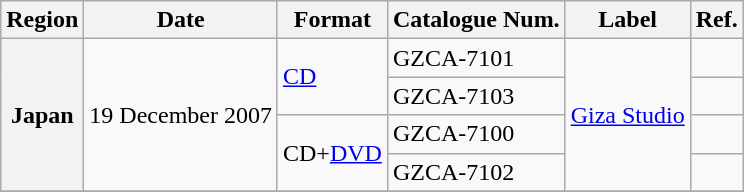<table class="wikitable sortable plainrowheaders">
<tr>
<th scope="col">Region</th>
<th scope="col">Date</th>
<th scope="col">Format</th>
<th scope="col">Catalogue Num.</th>
<th scope="col">Label</th>
<th scope="col">Ref.</th>
</tr>
<tr>
<th scope="row" rowspan="4">Japan</th>
<td rowspan="4">19 December 2007</td>
<td rowspan="2"><a href='#'>CD</a></td>
<td>GZCA-7101</td>
<td rowspan="4"><a href='#'>Giza Studio</a></td>
<td></td>
</tr>
<tr>
<td>GZCA-7103</td>
<td></td>
</tr>
<tr>
<td rowspan="2">CD+<a href='#'>DVD</a></td>
<td>GZCA-7100</td>
<td></td>
</tr>
<tr>
<td>GZCA-7102</td>
<td></td>
</tr>
<tr>
</tr>
</table>
